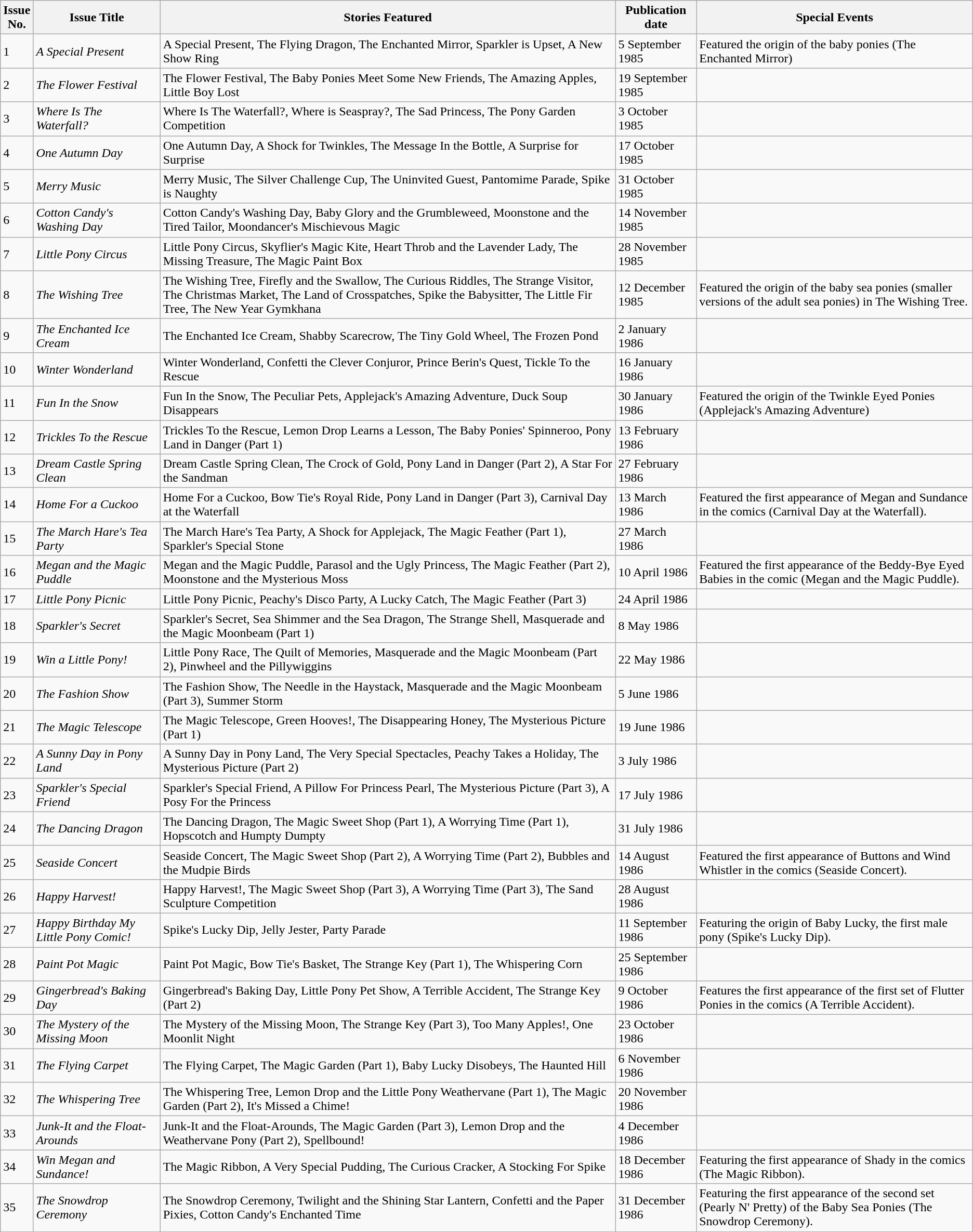<table class="wikitable">
<tr>
<th>Issue<br>No.</th>
<th>Issue Title</th>
<th>Stories Featured</th>
<th>Publication date</th>
<th>Special Events</th>
</tr>
<tr>
<td>1</td>
<td><em>A Special Present</em></td>
<td>A Special Present, The Flying Dragon, The Enchanted Mirror, Sparkler is Upset, A New Show Ring</td>
<td>5 September 1985</td>
<td>Featured the origin of the baby ponies (The Enchanted Mirror)</td>
</tr>
<tr>
<td>2</td>
<td><em>The Flower Festival</em></td>
<td>The Flower Festival, The Baby Ponies Meet Some New Friends, The Amazing Apples, Little Boy Lost</td>
<td>19 September 1985</td>
<td></td>
</tr>
<tr>
<td>3</td>
<td><em>Where Is The Waterfall?</em></td>
<td>Where Is The Waterfall?, Where is Seaspray?, The Sad Princess, The Pony Garden Competition</td>
<td>3 October 1985</td>
<td></td>
</tr>
<tr>
<td>4</td>
<td><em>One Autumn Day</em></td>
<td>One Autumn Day, A Shock for Twinkles, The Message In the Bottle, A Surprise for Surprise</td>
<td>17 October 1985</td>
<td></td>
</tr>
<tr>
<td>5</td>
<td><em>Merry Music</em></td>
<td>Merry Music, The Silver Challenge Cup, The Uninvited Guest, Pantomime Parade, Spike is Naughty</td>
<td>31 October 1985</td>
<td></td>
</tr>
<tr>
<td>6</td>
<td><em>Cotton Candy's Washing Day</em></td>
<td>Cotton Candy's Washing Day, Baby Glory and the Grumbleweed, Moonstone and the Tired Tailor, Moondancer's Mischievous Magic</td>
<td>14 November 1985</td>
<td></td>
</tr>
<tr>
<td>7</td>
<td><em>Little Pony Circus</em></td>
<td>Little Pony Circus, Skyflier's Magic Kite, Heart Throb and the Lavender Lady, The Missing Treasure, The Magic Paint Box</td>
<td>28 November 1985</td>
<td></td>
</tr>
<tr>
<td>8</td>
<td><em>The Wishing Tree</em></td>
<td>The Wishing Tree, Firefly and the Swallow, The Curious Riddles, The Strange Visitor, The Christmas Market, The Land of Crosspatches, Spike the Babysitter, The Little Fir Tree, The New Year Gymkhana</td>
<td>12 December 1985</td>
<td>Featured the origin of the baby sea ponies (smaller versions of the adult sea ponies) in The Wishing Tree.</td>
</tr>
<tr>
<td>9</td>
<td><em>The Enchanted Ice Cream</em></td>
<td>The Enchanted Ice Cream, Shabby Scarecrow, The Tiny Gold Wheel, The Frozen Pond</td>
<td>2 January 1986</td>
<td></td>
</tr>
<tr>
<td>10</td>
<td><em>Winter Wonderland</em></td>
<td>Winter Wonderland, Confetti the Clever Conjuror, Prince Berin's Quest, Tickle To the Rescue</td>
<td>16 January 1986</td>
<td></td>
</tr>
<tr>
<td>11</td>
<td><em>Fun In the Snow</em></td>
<td>Fun In the Snow, The Peculiar Pets, Applejack's Amazing Adventure, Duck Soup Disappears</td>
<td>30 January 1986</td>
<td>Featured the origin of the Twinkle Eyed Ponies (Applejack's Amazing Adventure)</td>
</tr>
<tr>
<td>12</td>
<td><em>Trickles To the Rescue</em></td>
<td>Trickles To the Rescue, Lemon Drop Learns a Lesson, The Baby Ponies' Spinneroo, Pony Land in Danger (Part 1)</td>
<td>13 February 1986</td>
<td></td>
</tr>
<tr>
<td>13</td>
<td><em>Dream Castle Spring Clean</em></td>
<td>Dream Castle Spring Clean, The Crock of Gold, Pony Land in Danger (Part 2), A Star For the Sandman</td>
<td>27 February 1986</td>
<td></td>
</tr>
<tr>
<td>14</td>
<td><em>Home For a Cuckoo</em></td>
<td>Home For a Cuckoo, Bow Tie's Royal Ride, Pony Land in Danger (Part 3), Carnival Day at the Waterfall</td>
<td>13 March 1986</td>
<td>Featured the first appearance of Megan and Sundance in the comics (Carnival Day at the Waterfall).</td>
</tr>
<tr>
<td>15</td>
<td><em>The March Hare's Tea Party</em></td>
<td>The March Hare's Tea Party, A Shock for Applejack, The Magic Feather (Part 1), Sparkler's Special Stone</td>
<td>27 March 1986</td>
<td></td>
</tr>
<tr>
<td>16</td>
<td><em>Megan and the Magic Puddle</em></td>
<td>Megan and the Magic Puddle, Parasol and the Ugly Princess, The Magic Feather (Part 2), Moonstone and the Mysterious Moss</td>
<td>10 April 1986</td>
<td>Featured the first appearance of the Beddy-Bye Eyed Babies in the comic (Megan and the Magic Puddle).</td>
</tr>
<tr>
<td>17</td>
<td><em>Little Pony Picnic</em></td>
<td>Little Pony Picnic, Peachy's Disco Party, A Lucky Catch, The Magic Feather (Part 3)</td>
<td>24 April 1986</td>
<td></td>
</tr>
<tr>
<td>18</td>
<td><em>Sparkler's Secret</em></td>
<td>Sparkler's Secret, Sea Shimmer and the Sea Dragon, The Strange Shell, Masquerade and the Magic Moonbeam (Part 1)</td>
<td>8 May 1986</td>
<td></td>
</tr>
<tr>
<td>19</td>
<td><em>Win a Little Pony!</em></td>
<td>Little Pony Race, The Quilt of Memories, Masquerade and the Magic Moonbeam (Part 2), Pinwheel and the Pillywiggins</td>
<td>22 May 1986</td>
<td></td>
</tr>
<tr>
<td>20</td>
<td><em>The Fashion Show</em></td>
<td>The Fashion Show, The Needle in the Haystack, Masquerade and the Magic Moonbeam (Part 3), Summer Storm</td>
<td>5 June 1986</td>
<td></td>
</tr>
<tr>
<td>21</td>
<td><em>The Magic Telescope</em></td>
<td>The Magic Telescope, Green Hooves!, The Disappearing Honey, The Mysterious Picture (Part 1)</td>
<td>19 June 1986</td>
<td></td>
</tr>
<tr>
<td>22</td>
<td><em>A Sunny Day in Pony Land</em></td>
<td>A Sunny Day in Pony Land, The Very Special Spectacles, Peachy Takes a Holiday, The Mysterious Picture (Part 2)</td>
<td>3 July 1986</td>
<td></td>
</tr>
<tr>
<td>23</td>
<td><em>Sparkler's Special Friend</em></td>
<td>Sparkler's Special Friend, A Pillow For Princess Pearl, The Mysterious Picture (Part 3), A Posy For the Princess</td>
<td>17 July 1986</td>
<td></td>
</tr>
<tr>
<td>24</td>
<td><em>The Dancing Dragon</em></td>
<td>The Dancing Dragon, The Magic Sweet Shop (Part 1), A Worrying Time (Part 1), Hopscotch and Humpty Dumpty</td>
<td>31 July 1986</td>
<td></td>
</tr>
<tr>
<td>25</td>
<td><em>Seaside Concert</em></td>
<td>Seaside Concert, The Magic Sweet Shop (Part 2), A Worrying Time (Part 2), Bubbles and the Mudpie Birds</td>
<td>14 August 1986</td>
<td>Featured the first appearance of Buttons and Wind Whistler in the comics (Seaside Concert).</td>
</tr>
<tr>
<td>26</td>
<td><em>Happy Harvest!</em></td>
<td>Happy Harvest!, The Magic Sweet Shop (Part 3), A Worrying Time (Part 3), The Sand Sculpture Competition</td>
<td>28 August 1986</td>
<td></td>
</tr>
<tr>
<td>27</td>
<td><em>Happy Birthday My Little Pony Comic!</em></td>
<td>Spike's Lucky Dip, Jelly Jester, Party Parade</td>
<td>11 September 1986</td>
<td>Featuring the origin of Baby Lucky, the first male pony (Spike's Lucky Dip).</td>
</tr>
<tr>
<td>28</td>
<td><em>Paint Pot Magic</em></td>
<td>Paint Pot Magic, Bow Tie's Basket, The Strange Key (Part 1), The Whispering Corn</td>
<td>25 September 1986</td>
<td></td>
</tr>
<tr>
<td>29</td>
<td><em>Gingerbread's Baking Day</em></td>
<td>Gingerbread's Baking Day, Little Pony Pet Show, A Terrible Accident, The Strange Key (Part 2)</td>
<td>9 October 1986</td>
<td>Features the first appearance of the first set of Flutter Ponies in the comics (A Terrible Accident).</td>
</tr>
<tr>
<td>30</td>
<td><em>The Mystery of the Missing Moon</em></td>
<td>The Mystery of the Missing Moon, The Strange Key (Part 3), Too Many Apples!, One Moonlit Night</td>
<td>23 October 1986</td>
<td></td>
</tr>
<tr>
<td>31</td>
<td><em>The Flying Carpet</em></td>
<td>The Flying Carpet, The Magic Garden (Part 1), Baby Lucky Disobeys, The Haunted Hill</td>
<td>6 November 1986</td>
<td></td>
</tr>
<tr>
<td>32</td>
<td><em>The Whispering Tree</em></td>
<td>The Whispering Tree, Lemon Drop and the Little Pony Weathervane (Part 1), The Magic Garden (Part 2), It's Missed a Chime!</td>
<td>20 November 1986</td>
<td></td>
</tr>
<tr>
<td>33</td>
<td><em>Junk-It and the Float-Arounds</em></td>
<td>Junk-It and the Float-Arounds, The Magic Garden (Part 3), Lemon Drop and the Weathervane Pony (Part 2), Spellbound!</td>
<td>4 December 1986</td>
<td></td>
</tr>
<tr>
<td>34</td>
<td><em>Win Megan and Sundance!</em></td>
<td>The Magic Ribbon, A Very Special Pudding, The Curious Cracker, A Stocking For Spike</td>
<td>18 December 1986</td>
<td>Featuring the first appearance of Shady in the comics (The Magic Ribbon).</td>
</tr>
<tr>
<td>35</td>
<td><em>The Snowdrop Ceremony</em></td>
<td>The Snowdrop Ceremony, Twilight and the Shining Star Lantern, Confetti and the Paper Pixies, Cotton Candy's Enchanted Time</td>
<td>31 December 1986</td>
<td>Featuring the first appearance of the second set (Pearly N' Pretty) of the Baby Sea Ponies (The Snowdrop Ceremony).</td>
</tr>
<tr>
</tr>
</table>
